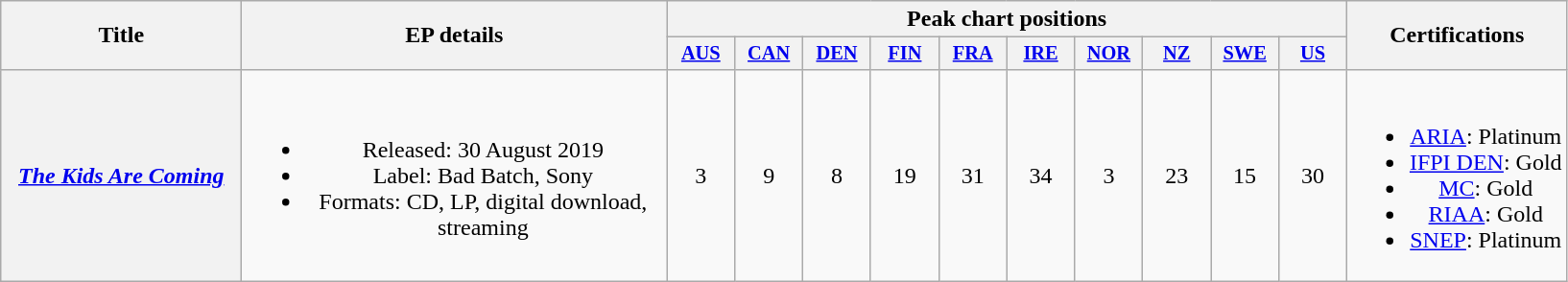<table class="wikitable plainrowheaders" style="text-align:center;">
<tr>
<th scope="col" rowspan="2" style="width:10em;">Title</th>
<th scope="col" rowspan="2" style="width:18em;">EP details</th>
<th scope="col" colspan="10">Peak chart positions</th>
<th scope="col" rowspan="2">Certifications</th>
</tr>
<tr>
<th scope="col" style="width:3em;font-size:85%;"><a href='#'>AUS</a><br></th>
<th scope="col" style="width:3em;font-size:85%;"><a href='#'>CAN</a><br></th>
<th scope="col" style="width:3em;font-size:85%;"><a href='#'>DEN</a><br></th>
<th scope="col" style="width:3em;font-size:85%;"><a href='#'>FIN</a><br></th>
<th scope="col" style="width:3em;font-size:85%;"><a href='#'>FRA</a><br></th>
<th scope="col" style="width:3em;font-size:85%;"><a href='#'>IRE</a><br></th>
<th scope="col" style="width:3em;font-size:85%;"><a href='#'>NOR</a><br></th>
<th scope="col" style="width:3em;font-size:85%;"><a href='#'>NZ</a><br></th>
<th scope="col" style="width:3em;font-size:85%;"><a href='#'>SWE</a><br></th>
<th scope="col" style="width:3em;font-size:85%;"><a href='#'>US</a><br></th>
</tr>
<tr>
<th scope="row"><em><a href='#'>The Kids Are Coming</a></em></th>
<td><br><ul><li>Released: 30 August 2019</li><li>Label: Bad Batch, Sony</li><li>Formats: CD, LP, digital download, streaming</li></ul></td>
<td>3</td>
<td>9</td>
<td>8</td>
<td>19</td>
<td>31</td>
<td>34</td>
<td>3</td>
<td>23</td>
<td>15</td>
<td>30</td>
<td><br><ul><li><a href='#'>ARIA</a>: Platinum</li><li><a href='#'>IFPI DEN</a>: Gold</li><li><a href='#'>MC</a>: Gold</li><li><a href='#'>RIAA</a>: Gold</li><li><a href='#'>SNEP</a>: Platinum</li></ul></td>
</tr>
</table>
